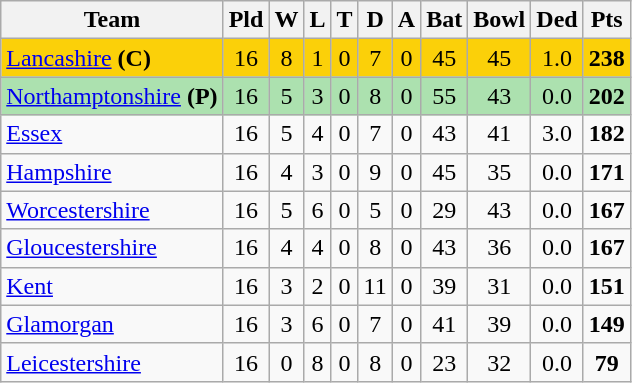<table class="wikitable" style="text-align:center">
<tr>
<th>Team</th>
<th>Pld</th>
<th>W</th>
<th>L</th>
<th>T</th>
<th>D</th>
<th>A</th>
<th>Bat</th>
<th>Bowl</th>
<th>Ded</th>
<th>Pts</th>
</tr>
<tr style="background:#fbd009">
<td align=left><a href='#'>Lancashire</a> <strong>(C)</strong></td>
<td>16</td>
<td>8</td>
<td>1</td>
<td>0</td>
<td>7</td>
<td>0</td>
<td>45</td>
<td>45</td>
<td>1.0</td>
<td><strong>238</strong></td>
</tr>
<tr style="background:#ace1af">
<td align=left><a href='#'>Northamptonshire</a> <strong>(P)</strong></td>
<td>16</td>
<td>5</td>
<td>3</td>
<td>0</td>
<td>8</td>
<td>0</td>
<td>55</td>
<td>43</td>
<td>0.0</td>
<td><strong>202</strong></td>
</tr>
<tr>
<td align=left><a href='#'>Essex</a></td>
<td>16</td>
<td>5</td>
<td>4</td>
<td>0</td>
<td>7</td>
<td>0</td>
<td>43</td>
<td>41</td>
<td>3.0</td>
<td><strong>182</strong></td>
</tr>
<tr>
<td align=left><a href='#'>Hampshire</a></td>
<td>16</td>
<td>4</td>
<td>3</td>
<td>0</td>
<td>9</td>
<td>0</td>
<td>45</td>
<td>35</td>
<td>0.0</td>
<td><strong>171</strong></td>
</tr>
<tr>
<td align=left><a href='#'>Worcestershire</a></td>
<td>16</td>
<td>5</td>
<td>6</td>
<td>0</td>
<td>5</td>
<td>0</td>
<td>29</td>
<td>43</td>
<td>0.0</td>
<td><strong>167</strong></td>
</tr>
<tr>
<td align=left><a href='#'>Gloucestershire</a></td>
<td>16</td>
<td>4</td>
<td>4</td>
<td>0</td>
<td>8</td>
<td>0</td>
<td>43</td>
<td>36</td>
<td>0.0</td>
<td><strong>167</strong></td>
</tr>
<tr>
<td align=left><a href='#'>Kent</a></td>
<td>16</td>
<td>3</td>
<td>2</td>
<td>0</td>
<td>11</td>
<td>0</td>
<td>39</td>
<td>31</td>
<td>0.0</td>
<td><strong>151</strong></td>
</tr>
<tr>
<td align=left><a href='#'>Glamorgan</a></td>
<td>16</td>
<td>3</td>
<td>6</td>
<td>0</td>
<td>7</td>
<td>0</td>
<td>41</td>
<td>39</td>
<td>0.0</td>
<td><strong>149</strong></td>
</tr>
<tr>
<td align=left><a href='#'>Leicestershire</a></td>
<td>16</td>
<td>0</td>
<td>8</td>
<td>0</td>
<td>8</td>
<td>0</td>
<td>23</td>
<td>32</td>
<td>0.0</td>
<td><strong>79</strong></td>
</tr>
</table>
